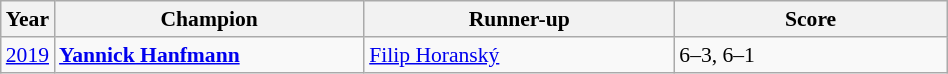<table class="wikitable" style="font-size:90%">
<tr>
<th>Year</th>
<th width="200">Champion</th>
<th width="200">Runner-up</th>
<th width="175">Score</th>
</tr>
<tr>
<td><a href='#'>2019</a></td>
<td> <strong><a href='#'>Yannick Hanfmann</a></strong></td>
<td> <a href='#'>Filip Horanský</a></td>
<td>6–3, 6–1</td>
</tr>
</table>
